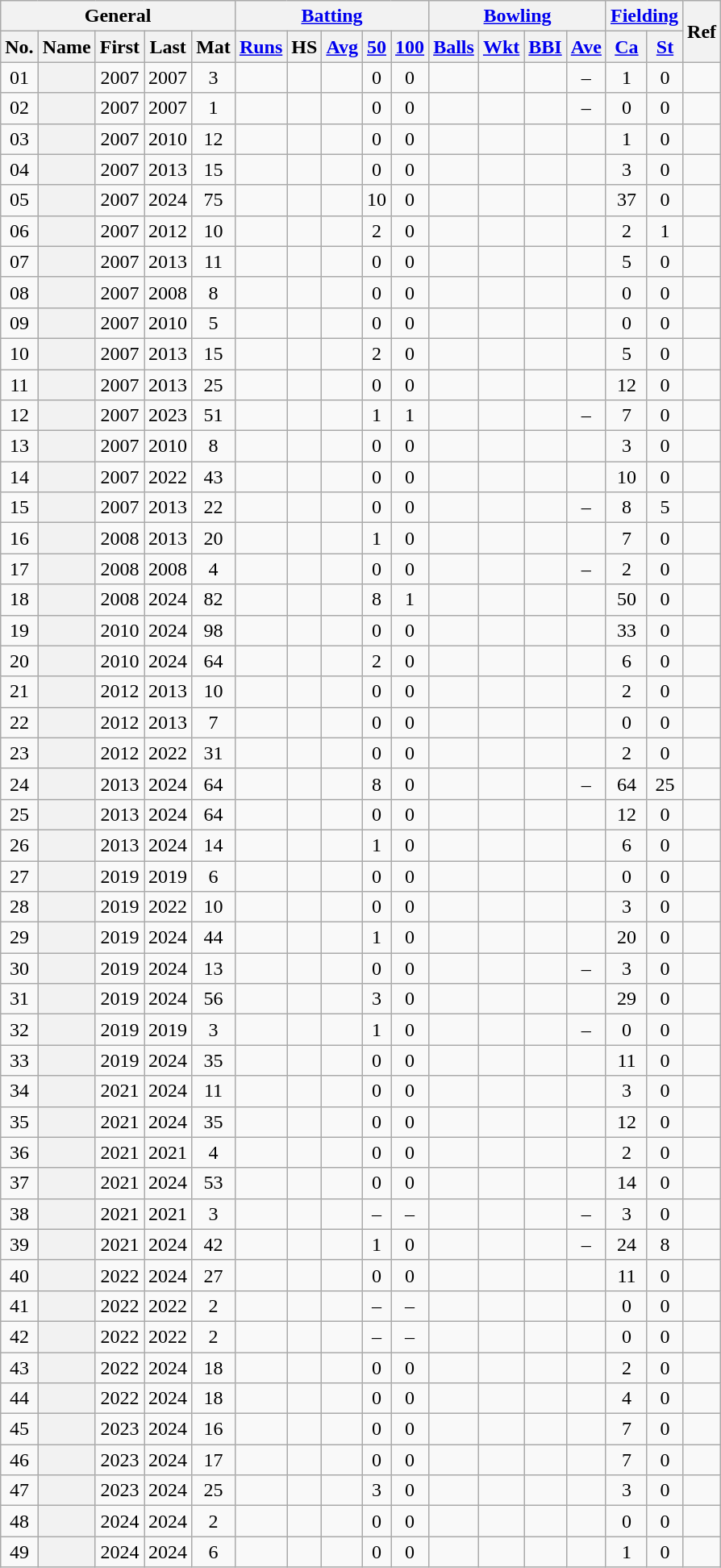<table class="wikitable plainrowheaders sortable">
<tr align="center">
<th scope="col" colspan=5 class="unsortable">General</th>
<th scope="col" colspan=5 class="unsortable"><a href='#'>Batting</a></th>
<th scope="col" colspan=4 class="unsortable"><a href='#'>Bowling</a></th>
<th scope="col" colspan=2 class="unsortable"><a href='#'>Fielding</a></th>
<th scope="col" rowspan=2 class="unsortable">Ref</th>
</tr>
<tr align="center">
<th scope="col">No.</th>
<th scope="col">Name</th>
<th scope="col">First</th>
<th scope="col">Last</th>
<th scope="col">Mat</th>
<th scope="col"><a href='#'>Runs</a></th>
<th scope="col">HS</th>
<th scope="col"><a href='#'>Avg</a></th>
<th scope="col"><a href='#'>50</a></th>
<th scope="col"><a href='#'>100</a></th>
<th scope="col"><a href='#'>Balls</a></th>
<th scope="col"><a href='#'>Wkt</a></th>
<th scope="col"><a href='#'>BBI</a></th>
<th scope="col"><a href='#'>Ave</a></th>
<th scope="col"><a href='#'>Ca</a></th>
<th scope="col"><a href='#'>St</a></th>
</tr>
<tr align="center">
<td><span>0</span>1</td>
<th scope="row" align="left"></th>
<td>2007</td>
<td>2007</td>
<td>3</td>
<td></td>
<td></td>
<td></td>
<td>0</td>
<td>0</td>
<td></td>
<td></td>
<td></td>
<td>–</td>
<td>1</td>
<td>0</td>
<td></td>
</tr>
<tr align="center">
<td><span>0</span>2</td>
<th scope="row" align="left"></th>
<td>2007</td>
<td>2007</td>
<td>1</td>
<td></td>
<td></td>
<td></td>
<td>0</td>
<td>0</td>
<td></td>
<td></td>
<td></td>
<td>–</td>
<td>0</td>
<td>0</td>
<td></td>
</tr>
<tr align="center">
<td><span>0</span>3</td>
<th scope="row" align="left"></th>
<td>2007</td>
<td>2010</td>
<td>12</td>
<td></td>
<td></td>
<td></td>
<td>0</td>
<td>0</td>
<td></td>
<td></td>
<td></td>
<td></td>
<td>1</td>
<td>0</td>
<td></td>
</tr>
<tr align="center">
<td><span>0</span>4</td>
<th scope="row" align="left"></th>
<td>2007</td>
<td>2013</td>
<td>15</td>
<td></td>
<td></td>
<td></td>
<td>0</td>
<td>0</td>
<td></td>
<td></td>
<td></td>
<td></td>
<td>3</td>
<td>0</td>
<td></td>
</tr>
<tr align="center">
<td><span>0</span>5</td>
<th scope="row" align="left"></th>
<td>2007</td>
<td>2024</td>
<td>75</td>
<td></td>
<td></td>
<td></td>
<td>10</td>
<td>0</td>
<td></td>
<td></td>
<td></td>
<td></td>
<td>37</td>
<td>0</td>
<td></td>
</tr>
<tr align="center">
<td><span>0</span>6</td>
<th scope="row" align="left"></th>
<td>2007</td>
<td>2012</td>
<td>10</td>
<td></td>
<td></td>
<td></td>
<td>2</td>
<td>0</td>
<td></td>
<td></td>
<td></td>
<td></td>
<td>2</td>
<td>1</td>
<td></td>
</tr>
<tr align="center">
<td><span>0</span>7</td>
<th scope="row" align="left"></th>
<td>2007</td>
<td>2013</td>
<td>11</td>
<td></td>
<td></td>
<td></td>
<td>0</td>
<td>0</td>
<td></td>
<td></td>
<td></td>
<td></td>
<td>5</td>
<td>0</td>
<td></td>
</tr>
<tr align="center">
<td><span>0</span>8</td>
<th scope="row" align="left"></th>
<td>2007</td>
<td>2008</td>
<td>8</td>
<td></td>
<td></td>
<td></td>
<td>0</td>
<td>0</td>
<td></td>
<td></td>
<td></td>
<td></td>
<td>0</td>
<td>0</td>
<td></td>
</tr>
<tr align="center">
<td><span>0</span>9</td>
<th scope="row" align="left"></th>
<td>2007</td>
<td>2010</td>
<td>5</td>
<td></td>
<td></td>
<td></td>
<td>0</td>
<td>0</td>
<td></td>
<td></td>
<td></td>
<td></td>
<td>0</td>
<td>0</td>
<td></td>
</tr>
<tr align="center">
<td>10</td>
<th scope="row" align="left"></th>
<td>2007</td>
<td>2013</td>
<td>15</td>
<td></td>
<td></td>
<td></td>
<td>2</td>
<td>0</td>
<td></td>
<td></td>
<td></td>
<td></td>
<td>5</td>
<td>0</td>
<td></td>
</tr>
<tr align="center">
<td>11</td>
<th scope="row" align="left"></th>
<td>2007</td>
<td>2013</td>
<td>25</td>
<td></td>
<td></td>
<td></td>
<td>0</td>
<td>0</td>
<td></td>
<td></td>
<td></td>
<td></td>
<td>12</td>
<td>0</td>
<td></td>
</tr>
<tr align="center">
<td>12</td>
<th scope="row" align="left"></th>
<td>2007</td>
<td>2023</td>
<td>51</td>
<td></td>
<td></td>
<td></td>
<td>1</td>
<td>1</td>
<td></td>
<td></td>
<td></td>
<td>–</td>
<td>7</td>
<td>0</td>
<td></td>
</tr>
<tr align="center">
<td>13</td>
<th scope="row" align="left"></th>
<td>2007</td>
<td>2010</td>
<td>8</td>
<td></td>
<td></td>
<td></td>
<td>0</td>
<td>0</td>
<td></td>
<td></td>
<td></td>
<td></td>
<td>3</td>
<td>0</td>
<td></td>
</tr>
<tr align="center">
<td>14</td>
<th scope="row" align="left"></th>
<td>2007</td>
<td>2022</td>
<td>43</td>
<td></td>
<td></td>
<td></td>
<td>0</td>
<td>0</td>
<td></td>
<td></td>
<td></td>
<td></td>
<td>10</td>
<td>0</td>
<td></td>
</tr>
<tr align="center">
<td>15</td>
<th scope="row" align="left"></th>
<td>2007</td>
<td>2013</td>
<td>22</td>
<td></td>
<td></td>
<td></td>
<td>0</td>
<td>0</td>
<td></td>
<td></td>
<td></td>
<td>–</td>
<td>8</td>
<td>5</td>
<td></td>
</tr>
<tr align="center">
<td>16</td>
<th scope="row" align="left"></th>
<td>2008</td>
<td>2013</td>
<td>20</td>
<td></td>
<td></td>
<td></td>
<td>1</td>
<td>0</td>
<td></td>
<td></td>
<td></td>
<td></td>
<td>7</td>
<td>0</td>
<td></td>
</tr>
<tr align="center">
<td>17</td>
<th scope="row" align="left"></th>
<td>2008</td>
<td>2008</td>
<td>4</td>
<td></td>
<td></td>
<td></td>
<td>0</td>
<td>0</td>
<td></td>
<td></td>
<td></td>
<td>–</td>
<td>2</td>
<td>0</td>
<td></td>
</tr>
<tr align="center">
<td>18</td>
<th scope="row" align="left"></th>
<td>2008</td>
<td>2024</td>
<td>82</td>
<td></td>
<td></td>
<td></td>
<td>8</td>
<td>1</td>
<td></td>
<td></td>
<td></td>
<td></td>
<td>50</td>
<td>0</td>
<td></td>
</tr>
<tr align="center">
<td>19</td>
<th scope="row" align="left"></th>
<td>2010</td>
<td>2024</td>
<td>98</td>
<td></td>
<td></td>
<td></td>
<td>0</td>
<td>0</td>
<td></td>
<td></td>
<td></td>
<td></td>
<td>33</td>
<td>0</td>
<td></td>
</tr>
<tr align="center">
<td>20</td>
<th scope="row" align="left"></th>
<td>2010</td>
<td>2024</td>
<td>64</td>
<td></td>
<td></td>
<td></td>
<td>2</td>
<td>0</td>
<td></td>
<td></td>
<td></td>
<td></td>
<td>6</td>
<td>0</td>
<td></td>
</tr>
<tr align="center">
<td>21</td>
<th scope="row" align="left"></th>
<td>2012</td>
<td>2013</td>
<td>10</td>
<td></td>
<td></td>
<td></td>
<td>0</td>
<td>0</td>
<td></td>
<td></td>
<td></td>
<td></td>
<td>2</td>
<td>0</td>
<td></td>
</tr>
<tr align="center">
<td>22</td>
<th scope="row" align="left"></th>
<td>2012</td>
<td>2013</td>
<td>7</td>
<td></td>
<td></td>
<td></td>
<td>0</td>
<td>0</td>
<td></td>
<td></td>
<td></td>
<td></td>
<td>0</td>
<td>0</td>
<td></td>
</tr>
<tr align="center">
<td>23</td>
<th scope="row" align="left"></th>
<td>2012</td>
<td>2022</td>
<td>31</td>
<td></td>
<td></td>
<td></td>
<td>0</td>
<td>0</td>
<td></td>
<td></td>
<td></td>
<td></td>
<td>2</td>
<td>0</td>
<td></td>
</tr>
<tr align="center">
<td>24</td>
<th scope="row" align="left"></th>
<td>2013</td>
<td>2024</td>
<td>64</td>
<td></td>
<td></td>
<td></td>
<td>8</td>
<td>0</td>
<td></td>
<td></td>
<td></td>
<td>–</td>
<td>64</td>
<td>25</td>
<td></td>
</tr>
<tr align="center">
<td>25</td>
<th scope="row" align="left"></th>
<td>2013</td>
<td>2024</td>
<td>64</td>
<td></td>
<td></td>
<td></td>
<td>0</td>
<td>0</td>
<td></td>
<td></td>
<td></td>
<td></td>
<td>12</td>
<td>0</td>
<td></td>
</tr>
<tr align="center">
<td>26</td>
<th scope="row" align="left"></th>
<td>2013</td>
<td>2024</td>
<td>14</td>
<td></td>
<td></td>
<td></td>
<td>1</td>
<td>0</td>
<td></td>
<td></td>
<td></td>
<td></td>
<td>6</td>
<td>0</td>
<td></td>
</tr>
<tr align="center">
<td>27</td>
<th scope="row" align="left"></th>
<td>2019</td>
<td>2019</td>
<td>6</td>
<td></td>
<td></td>
<td></td>
<td>0</td>
<td>0</td>
<td></td>
<td></td>
<td></td>
<td></td>
<td>0</td>
<td>0</td>
<td></td>
</tr>
<tr align="center">
<td>28</td>
<th scope="row" align="left"></th>
<td>2019</td>
<td>2022</td>
<td>10</td>
<td></td>
<td></td>
<td></td>
<td>0</td>
<td>0</td>
<td></td>
<td></td>
<td></td>
<td></td>
<td>3</td>
<td>0</td>
<td></td>
</tr>
<tr align="center">
<td>29</td>
<th scope="row" align="left"></th>
<td>2019</td>
<td>2024</td>
<td>44</td>
<td></td>
<td></td>
<td></td>
<td>1</td>
<td>0</td>
<td></td>
<td></td>
<td></td>
<td></td>
<td>20</td>
<td>0</td>
<td></td>
</tr>
<tr align="center">
<td>30</td>
<th scope="row" align="left"></th>
<td>2019</td>
<td>2024</td>
<td>13</td>
<td></td>
<td></td>
<td></td>
<td>0</td>
<td>0</td>
<td></td>
<td></td>
<td></td>
<td>–</td>
<td>3</td>
<td>0</td>
<td></td>
</tr>
<tr align="center">
<td>31</td>
<th scope="row" align="left"></th>
<td>2019</td>
<td>2024</td>
<td>56</td>
<td></td>
<td></td>
<td></td>
<td>3</td>
<td>0</td>
<td></td>
<td></td>
<td></td>
<td></td>
<td>29</td>
<td>0</td>
<td></td>
</tr>
<tr align="center">
<td>32</td>
<th scope="row" align="left"></th>
<td>2019</td>
<td>2019</td>
<td>3</td>
<td></td>
<td></td>
<td></td>
<td>1</td>
<td>0</td>
<td></td>
<td></td>
<td></td>
<td>–</td>
<td>0</td>
<td>0</td>
<td></td>
</tr>
<tr align="center">
<td>33</td>
<th scope="row" align="left"></th>
<td>2019</td>
<td>2024</td>
<td>35</td>
<td></td>
<td></td>
<td></td>
<td>0</td>
<td>0</td>
<td></td>
<td></td>
<td></td>
<td></td>
<td>11</td>
<td>0</td>
<td></td>
</tr>
<tr align="center">
<td>34</td>
<th scope="row" align="left"></th>
<td>2021</td>
<td>2024</td>
<td>11</td>
<td></td>
<td></td>
<td></td>
<td>0</td>
<td>0</td>
<td></td>
<td></td>
<td></td>
<td></td>
<td>3</td>
<td>0</td>
<td></td>
</tr>
<tr align="center">
<td>35</td>
<th scope="row" align="left"></th>
<td>2021</td>
<td>2024</td>
<td>35</td>
<td></td>
<td></td>
<td></td>
<td>0</td>
<td>0</td>
<td></td>
<td></td>
<td></td>
<td></td>
<td>12</td>
<td>0</td>
<td></td>
</tr>
<tr align="center">
<td>36</td>
<th scope="row" align="left"></th>
<td>2021</td>
<td>2021</td>
<td>4</td>
<td></td>
<td></td>
<td></td>
<td>0</td>
<td>0</td>
<td></td>
<td></td>
<td></td>
<td></td>
<td>2</td>
<td>0</td>
<td></td>
</tr>
<tr align="center">
<td>37</td>
<th scope="row" align="left"></th>
<td>2021</td>
<td>2024</td>
<td>53</td>
<td></td>
<td></td>
<td></td>
<td>0</td>
<td>0</td>
<td></td>
<td></td>
<td></td>
<td></td>
<td>14</td>
<td>0</td>
<td></td>
</tr>
<tr align="center">
<td>38</td>
<th scope="row" align="left"></th>
<td>2021</td>
<td>2021</td>
<td>3</td>
<td></td>
<td></td>
<td></td>
<td>–</td>
<td>–</td>
<td></td>
<td></td>
<td></td>
<td>–</td>
<td>3</td>
<td>0</td>
<td></td>
</tr>
<tr align="center">
<td>39</td>
<th scope="row" align="left"></th>
<td>2021</td>
<td>2024</td>
<td>42</td>
<td></td>
<td></td>
<td></td>
<td>1</td>
<td>0</td>
<td></td>
<td></td>
<td></td>
<td>–</td>
<td>24</td>
<td>8</td>
<td></td>
</tr>
<tr align="center">
<td>40</td>
<th scope="row" align="left"></th>
<td>2022</td>
<td>2024</td>
<td>27</td>
<td></td>
<td></td>
<td></td>
<td>0</td>
<td>0</td>
<td></td>
<td></td>
<td></td>
<td></td>
<td>11</td>
<td>0</td>
<td></td>
</tr>
<tr align="center">
<td>41</td>
<th scope="row" align="left"></th>
<td>2022</td>
<td>2022</td>
<td>2</td>
<td></td>
<td></td>
<td></td>
<td>–</td>
<td>–</td>
<td></td>
<td></td>
<td></td>
<td></td>
<td>0</td>
<td>0</td>
<td></td>
</tr>
<tr align="center">
<td>42</td>
<th scope="row" align="left"></th>
<td>2022</td>
<td>2022</td>
<td>2</td>
<td></td>
<td></td>
<td></td>
<td>–</td>
<td>–</td>
<td></td>
<td></td>
<td></td>
<td></td>
<td>0</td>
<td>0</td>
<td></td>
</tr>
<tr align="center">
<td>43</td>
<th scope="row" align="left"></th>
<td>2022</td>
<td>2024</td>
<td>18</td>
<td></td>
<td></td>
<td></td>
<td>0</td>
<td>0</td>
<td></td>
<td></td>
<td></td>
<td></td>
<td>2</td>
<td>0</td>
<td></td>
</tr>
<tr align="center">
<td>44</td>
<th scope="row" align="left"></th>
<td>2022</td>
<td>2024</td>
<td>18</td>
<td></td>
<td></td>
<td></td>
<td>0</td>
<td>0</td>
<td></td>
<td></td>
<td></td>
<td></td>
<td>4</td>
<td>0</td>
<td></td>
</tr>
<tr align="center">
<td>45</td>
<th scope="row" align="left"></th>
<td>2023</td>
<td>2024</td>
<td>16</td>
<td></td>
<td></td>
<td></td>
<td>0</td>
<td>0</td>
<td></td>
<td></td>
<td></td>
<td></td>
<td>7</td>
<td>0</td>
<td></td>
</tr>
<tr align="center">
<td>46</td>
<th scope="row" align="left"></th>
<td>2023</td>
<td>2024</td>
<td>17</td>
<td></td>
<td></td>
<td></td>
<td>0</td>
<td>0</td>
<td></td>
<td></td>
<td></td>
<td></td>
<td>7</td>
<td>0</td>
<td></td>
</tr>
<tr align="center">
<td>47</td>
<th scope="row" align="left"></th>
<td>2023</td>
<td>2024</td>
<td>25</td>
<td></td>
<td></td>
<td></td>
<td>3</td>
<td>0</td>
<td></td>
<td></td>
<td></td>
<td></td>
<td>3</td>
<td>0</td>
<td></td>
</tr>
<tr align="center">
<td>48</td>
<th scope="row" align="left"></th>
<td>2024</td>
<td>2024</td>
<td>2</td>
<td></td>
<td></td>
<td></td>
<td>0</td>
<td>0</td>
<td></td>
<td></td>
<td></td>
<td></td>
<td>0</td>
<td>0</td>
<td></td>
</tr>
<tr align="center">
<td>49</td>
<th scope="row" align="left"></th>
<td>2024</td>
<td>2024</td>
<td>6</td>
<td></td>
<td></td>
<td></td>
<td>0</td>
<td>0</td>
<td></td>
<td></td>
<td></td>
<td></td>
<td>1</td>
<td>0</td>
<td></td>
</tr>
</table>
